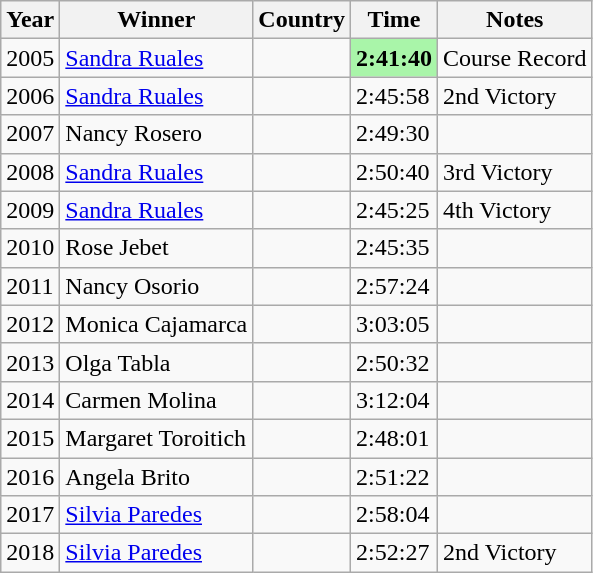<table class="wikitable sortable">
<tr>
<th>Year</th>
<th>Winner</th>
<th>Country</th>
<th>Time</th>
<th>Notes</th>
</tr>
<tr>
<td>2005</td>
<td><a href='#'>Sandra Ruales</a></td>
<td></td>
<td bgcolor=#A9F5A9><strong>2:41:40</strong></td>
<td>Course Record</td>
</tr>
<tr>
<td>2006</td>
<td><a href='#'>Sandra Ruales</a></td>
<td></td>
<td>2:45:58</td>
<td>2nd Victory</td>
</tr>
<tr>
<td>2007</td>
<td>Nancy Rosero</td>
<td></td>
<td>2:49:30</td>
<td></td>
</tr>
<tr>
<td>2008</td>
<td><a href='#'>Sandra Ruales</a></td>
<td></td>
<td>2:50:40</td>
<td>3rd Victory</td>
</tr>
<tr>
<td>2009</td>
<td><a href='#'>Sandra Ruales</a></td>
<td></td>
<td>2:45:25</td>
<td>4th Victory</td>
</tr>
<tr>
<td>2010</td>
<td>Rose Jebet</td>
<td></td>
<td>2:45:35</td>
<td></td>
</tr>
<tr>
<td>2011</td>
<td>Nancy Osorio</td>
<td></td>
<td>2:57:24</td>
<td></td>
</tr>
<tr>
<td>2012</td>
<td>Monica Cajamarca</td>
<td></td>
<td>3:03:05</td>
<td></td>
</tr>
<tr>
<td>2013</td>
<td>Olga Tabla</td>
<td></td>
<td>2:50:32</td>
<td></td>
</tr>
<tr>
<td>2014</td>
<td>Carmen Molina</td>
<td></td>
<td>3:12:04</td>
<td></td>
</tr>
<tr>
<td>2015</td>
<td>Margaret Toroitich</td>
<td></td>
<td>2:48:01</td>
<td></td>
</tr>
<tr>
<td>2016</td>
<td>Angela Brito</td>
<td></td>
<td>2:51:22</td>
<td></td>
</tr>
<tr>
<td>2017</td>
<td><a href='#'>Silvia Paredes</a></td>
<td></td>
<td>2:58:04</td>
<td></td>
</tr>
<tr>
<td>2018</td>
<td><a href='#'>Silvia Paredes</a></td>
<td></td>
<td>2:52:27</td>
<td>2nd Victory</td>
</tr>
</table>
